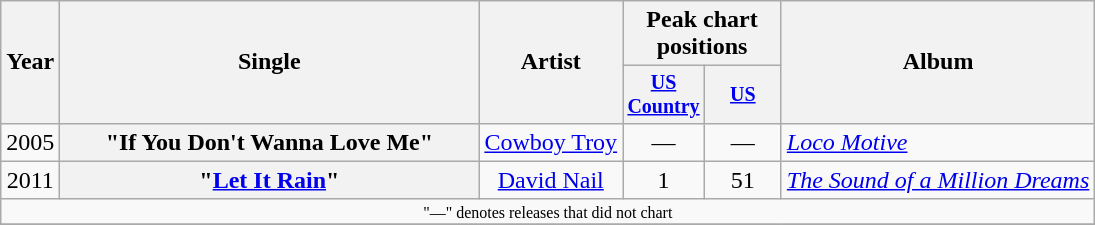<table class="wikitable plainrowheaders" style="text-align:center;">
<tr>
<th rowspan="2">Year</th>
<th rowspan="2" style="width:17em;">Single</th>
<th rowspan="2">Artist</th>
<th colspan="2">Peak chart<br>positions</th>
<th rowspan="2">Album</th>
</tr>
<tr style="font-size:smaller;">
<th width="45"><a href='#'>US Country</a></th>
<th width="45"><a href='#'>US</a></th>
</tr>
<tr>
<td>2005</td>
<th scope="row">"If You Don't Wanna Love Me"</th>
<td><a href='#'>Cowboy Troy</a></td>
<td>—</td>
<td>—</td>
<td align="left"><em><a href='#'>Loco Motive</a></em></td>
</tr>
<tr>
<td>2011</td>
<th scope="row">"<a href='#'>Let It Rain</a>"</th>
<td><a href='#'>David Nail</a></td>
<td>1</td>
<td>51</td>
<td align="left"><em><a href='#'>The Sound of a Million Dreams</a></em></td>
</tr>
<tr>
<td colspan="6" style="font-size:8pt">"—" denotes releases that did not chart</td>
</tr>
<tr>
</tr>
</table>
